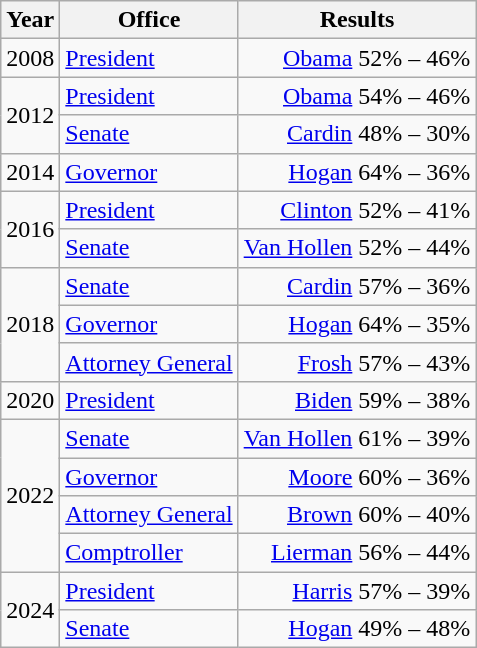<table class=wikitable>
<tr>
<th>Year</th>
<th>Office</th>
<th>Results</th>
</tr>
<tr>
<td>2008</td>
<td><a href='#'>President</a></td>
<td align="right" ><a href='#'>Obama</a> 52% – 46%</td>
</tr>
<tr>
<td rowspan=2>2012</td>
<td><a href='#'>President</a></td>
<td align="right" ><a href='#'>Obama</a> 54% – 46%</td>
</tr>
<tr>
<td><a href='#'>Senate</a></td>
<td align="right" ><a href='#'>Cardin</a> 48% – 30%</td>
</tr>
<tr>
<td>2014</td>
<td><a href='#'>Governor</a></td>
<td align="right" ><a href='#'>Hogan</a> 64% – 36%</td>
</tr>
<tr>
<td rowspan=2>2016</td>
<td><a href='#'>President</a></td>
<td align="right" ><a href='#'>Clinton</a> 52% – 41%</td>
</tr>
<tr>
<td><a href='#'>Senate</a></td>
<td align="right" ><a href='#'>Van Hollen</a> 52% – 44%</td>
</tr>
<tr>
<td rowspan=3>2018</td>
<td><a href='#'>Senate</a></td>
<td align="right" ><a href='#'>Cardin</a> 57% – 36%</td>
</tr>
<tr>
<td><a href='#'>Governor</a></td>
<td align="right" ><a href='#'>Hogan</a> 64% – 35%</td>
</tr>
<tr>
<td><a href='#'>Attorney General</a></td>
<td align="right" ><a href='#'>Frosh</a> 57% – 43%</td>
</tr>
<tr>
<td>2020</td>
<td><a href='#'>President</a></td>
<td align="right" ><a href='#'>Biden</a> 59% – 38%</td>
</tr>
<tr>
<td rowspan=4>2022</td>
<td><a href='#'>Senate</a></td>
<td align="right" ><a href='#'>Van Hollen</a> 61% – 39%</td>
</tr>
<tr>
<td><a href='#'>Governor</a></td>
<td align="right" ><a href='#'>Moore</a> 60% – 36%</td>
</tr>
<tr>
<td><a href='#'>Attorney General</a></td>
<td align="right" ><a href='#'>Brown</a> 60% – 40%</td>
</tr>
<tr>
<td><a href='#'>Comptroller</a></td>
<td align="right" ><a href='#'>Lierman</a> 56% – 44%</td>
</tr>
<tr>
<td rowspan=2>2024</td>
<td><a href='#'>President</a></td>
<td align="right" ><a href='#'>Harris</a> 57% – 39%</td>
</tr>
<tr>
<td><a href='#'>Senate</a></td>
<td align="right" ><a href='#'>Hogan</a> 49% – 48%</td>
</tr>
</table>
